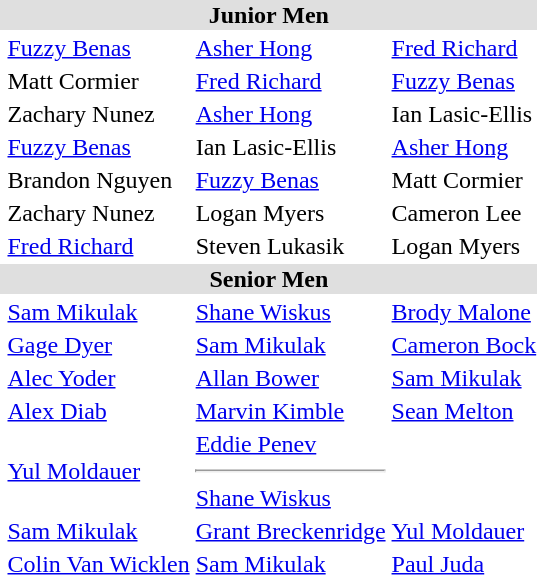<table>
<tr style="background:#dfdfdf;">
<td colspan="4" style="text-align:center;"><strong>Junior Men</strong></td>
</tr>
<tr>
<th scope=row style="text-align:left"></th>
<td><a href='#'>Fuzzy Benas</a></td>
<td><a href='#'>Asher Hong</a></td>
<td><a href='#'>Fred Richard</a></td>
</tr>
<tr>
<th scope=row style="text-align:left"></th>
<td>Matt Cormier</td>
<td><a href='#'>Fred Richard</a></td>
<td><a href='#'>Fuzzy Benas</a></td>
</tr>
<tr>
<th scope=row style="text-align:left"></th>
<td>Zachary Nunez</td>
<td><a href='#'>Asher Hong</a></td>
<td>Ian Lasic-Ellis</td>
</tr>
<tr>
<th scope=row style="text-align:left"></th>
<td><a href='#'>Fuzzy Benas</a></td>
<td>Ian Lasic-Ellis</td>
<td><a href='#'>Asher Hong</a></td>
</tr>
<tr>
<th scope=row style="text-align:left"></th>
<td>Brandon Nguyen</td>
<td><a href='#'>Fuzzy Benas</a></td>
<td>Matt Cormier</td>
</tr>
<tr>
<th scope=row style="text-align:left"></th>
<td>Zachary Nunez</td>
<td>Logan Myers</td>
<td>Cameron Lee</td>
</tr>
<tr>
<th scope=row style="text-align:left"></th>
<td><a href='#'>Fred Richard</a></td>
<td>Steven Lukasik</td>
<td>Logan Myers</td>
</tr>
<tr style="background:#dfdfdf;">
<td colspan="4" style="text-align:center;"><strong>Senior Men</strong></td>
</tr>
<tr>
<th scope=row style="text-align:left"></th>
<td><a href='#'>Sam Mikulak</a></td>
<td><a href='#'>Shane Wiskus</a></td>
<td><a href='#'>Brody Malone</a></td>
</tr>
<tr>
<th scope=row style="text-align:left"></th>
<td><a href='#'>Gage Dyer</a></td>
<td><a href='#'>Sam Mikulak</a></td>
<td><a href='#'>Cameron Bock</a></td>
</tr>
<tr>
<th scope=row style="text-align:left"></th>
<td><a href='#'>Alec Yoder</a></td>
<td><a href='#'>Allan Bower</a></td>
<td><a href='#'>Sam Mikulak</a></td>
</tr>
<tr>
<th scope=row style="text-align:left"></th>
<td><a href='#'>Alex Diab</a></td>
<td><a href='#'>Marvin Kimble</a></td>
<td><a href='#'>Sean Melton</a></td>
</tr>
<tr>
<th scope=row style="text-align:left"></th>
<td><a href='#'>Yul Moldauer</a></td>
<td><a href='#'>Eddie Penev</a><hr><a href='#'>Shane Wiskus</a></td>
<td></td>
</tr>
<tr>
<th scope=row style="text-align:left"></th>
<td><a href='#'>Sam Mikulak</a></td>
<td><a href='#'>Grant Breckenridge</a></td>
<td><a href='#'>Yul Moldauer</a></td>
</tr>
<tr>
<th scope=row style="text-align:left"></th>
<td><a href='#'>Colin Van Wicklen</a></td>
<td><a href='#'>Sam Mikulak</a></td>
<td><a href='#'>Paul Juda</a></td>
</tr>
</table>
